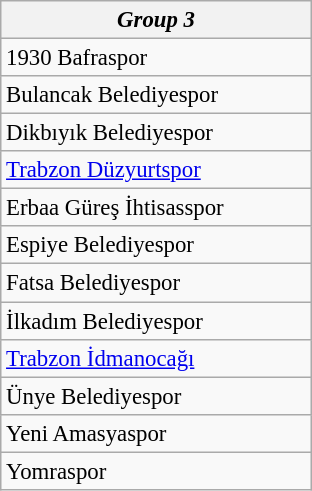<table class="wikitable collapsible collapsed" style="font-size:95%;">
<tr>
<th colspan="1" width="200"><em>Group 3</em></th>
</tr>
<tr>
<td>1930 Bafraspor</td>
</tr>
<tr>
<td>Bulancak Belediyespor</td>
</tr>
<tr>
<td>Dikbıyık Belediyespor</td>
</tr>
<tr>
<td><a href='#'>Trabzon Düzyurtspor</a></td>
</tr>
<tr>
<td>Erbaa Güreş İhtisasspor</td>
</tr>
<tr>
<td>Espiye Belediyespor</td>
</tr>
<tr>
<td>Fatsa Belediyespor</td>
</tr>
<tr>
<td>İlkadım Belediyespor</td>
</tr>
<tr>
<td><a href='#'>Trabzon İdmanocağı</a></td>
</tr>
<tr>
<td>Ünye Belediyespor</td>
</tr>
<tr>
<td>Yeni Amasyaspor</td>
</tr>
<tr>
<td>Yomraspor</td>
</tr>
</table>
